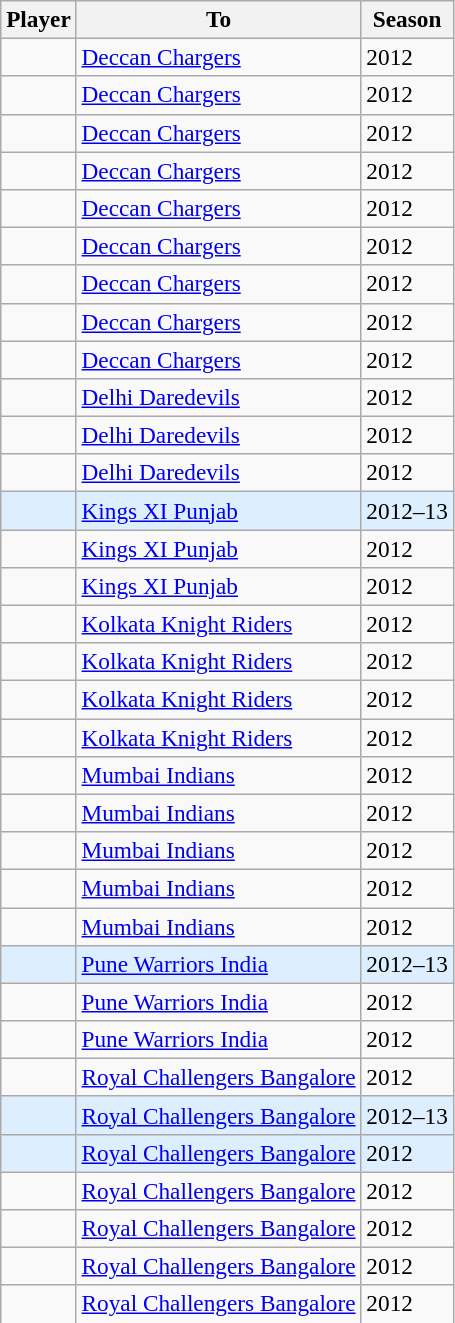<table class="wikitable sortable" style="font-size:97%;">
<tr>
<th>Player</th>
<th>To</th>
<th>Season</th>
</tr>
<tr>
<td> </td>
<td><a href='#'>Deccan Chargers</a></td>
<td>2012</td>
</tr>
<tr>
<td> </td>
<td><a href='#'>Deccan Chargers</a></td>
<td>2012</td>
</tr>
<tr>
<td> </td>
<td><a href='#'>Deccan Chargers</a></td>
<td>2012</td>
</tr>
<tr>
<td> </td>
<td><a href='#'>Deccan Chargers</a></td>
<td>2012</td>
</tr>
<tr>
<td> </td>
<td><a href='#'>Deccan Chargers</a></td>
<td>2012</td>
</tr>
<tr>
<td> </td>
<td><a href='#'>Deccan Chargers</a></td>
<td>2012</td>
</tr>
<tr>
<td> </td>
<td><a href='#'>Deccan Chargers</a></td>
<td>2012</td>
</tr>
<tr>
<td> </td>
<td><a href='#'>Deccan Chargers</a></td>
<td>2012</td>
</tr>
<tr>
<td> </td>
<td><a href='#'>Deccan Chargers</a></td>
<td>2012</td>
</tr>
<tr>
<td> </td>
<td><a href='#'>Delhi Daredevils</a></td>
<td>2012</td>
</tr>
<tr>
<td> </td>
<td><a href='#'>Delhi Daredevils</a></td>
<td>2012</td>
</tr>
<tr>
<td> </td>
<td><a href='#'>Delhi Daredevils</a></td>
<td>2012</td>
</tr>
<tr style="background:#def;">
<td> </td>
<td><a href='#'>Kings XI Punjab</a></td>
<td>2012–13</td>
</tr>
<tr>
<td> </td>
<td><a href='#'>Kings XI Punjab</a></td>
<td>2012</td>
</tr>
<tr>
<td> </td>
<td><a href='#'>Kings XI Punjab</a></td>
<td>2012</td>
</tr>
<tr>
<td> </td>
<td><a href='#'>Kolkata Knight Riders</a></td>
<td>2012</td>
</tr>
<tr>
<td> </td>
<td><a href='#'>Kolkata Knight Riders</a></td>
<td>2012</td>
</tr>
<tr>
<td> </td>
<td><a href='#'>Kolkata Knight Riders</a></td>
<td>2012</td>
</tr>
<tr>
<td> </td>
<td><a href='#'>Kolkata Knight Riders</a></td>
<td>2012</td>
</tr>
<tr>
<td> </td>
<td><a href='#'>Mumbai Indians</a></td>
<td>2012</td>
</tr>
<tr>
<td> </td>
<td><a href='#'>Mumbai Indians</a></td>
<td>2012</td>
</tr>
<tr>
<td> </td>
<td><a href='#'>Mumbai Indians</a></td>
<td>2012</td>
</tr>
<tr>
<td> </td>
<td><a href='#'>Mumbai Indians</a></td>
<td>2012</td>
</tr>
<tr>
<td> </td>
<td><a href='#'>Mumbai Indians</a></td>
<td>2012</td>
</tr>
<tr style="background:#def;">
<td> </td>
<td><a href='#'>Pune Warriors India</a></td>
<td>2012–13</td>
</tr>
<tr>
<td> </td>
<td><a href='#'>Pune Warriors India</a></td>
<td>2012</td>
</tr>
<tr>
<td> </td>
<td><a href='#'>Pune Warriors India</a></td>
<td>2012</td>
</tr>
<tr>
<td> </td>
<td><a href='#'>Royal Challengers Bangalore</a></td>
<td>2012</td>
</tr>
<tr style="background:#def;">
<td> </td>
<td><a href='#'>Royal Challengers Bangalore</a></td>
<td>2012–13</td>
</tr>
<tr style="background:#def;">
<td> </td>
<td><a href='#'>Royal Challengers Bangalore</a></td>
<td>2012</td>
</tr>
<tr>
<td> </td>
<td><a href='#'>Royal Challengers Bangalore</a></td>
<td>2012</td>
</tr>
<tr>
<td> </td>
<td><a href='#'>Royal Challengers Bangalore</a></td>
<td>2012</td>
</tr>
<tr>
<td> </td>
<td><a href='#'>Royal Challengers Bangalore</a></td>
<td>2012</td>
</tr>
<tr>
<td> </td>
<td><a href='#'>Royal Challengers Bangalore</a></td>
<td>2012</td>
</tr>
</table>
